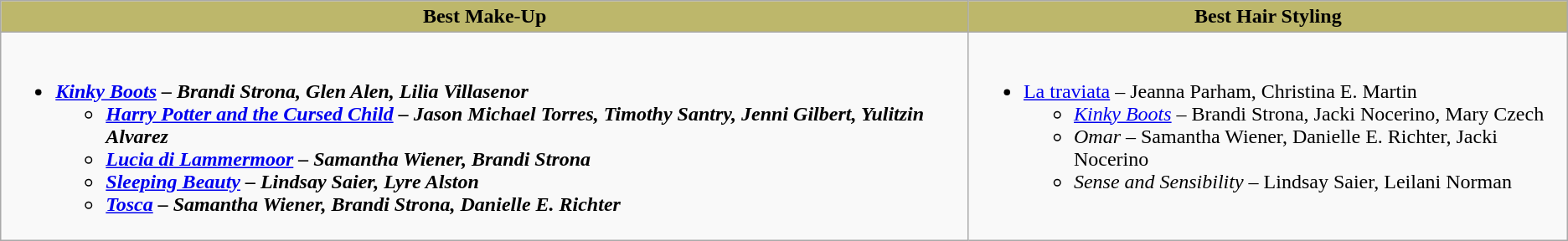<table class=wikitable>
<tr>
<th style="background:#BDB76B;">Best Make-Up</th>
<th style="background:#BDB76B;">Best Hair Styling</th>
</tr>
<tr>
<td valign="top"><br><ul><li><strong><em><a href='#'>Kinky Boots</a><em> – Brandi Strona, Glen Alen, Lilia Villasenor<strong><ul><li></em><a href='#'>Harry Potter and the Cursed Child</a><em> – Jason Michael Torres, Timothy Santry, Jenni Gilbert, Yulitzin Alvarez</li><li></em><a href='#'>Lucia di Lammermoor</a><em> – Samantha Wiener, Brandi Strona</li><li></em><a href='#'>Sleeping Beauty</a><em> – Lindsay Saier, Lyre Alston</li><li></em><a href='#'>Tosca</a><em> – Samantha Wiener, Brandi Strona, Danielle E. Richter</li></ul></li></ul></td>
<td valign="top"><br><ul><li></em></strong><a href='#'>La traviata</a></em> – Jeanna Parham, Christina E. Martin</strong><ul><li><em><a href='#'>Kinky Boots</a></em> – Brandi Strona, Jacki Nocerino, Mary Czech</li><li><em>Omar</em> – Samantha Wiener, Danielle E. Richter, Jacki Nocerino</li><li><em>Sense and Sensibility</em> – Lindsay Saier, Leilani Norman</li></ul></li></ul></td>
</tr>
</table>
